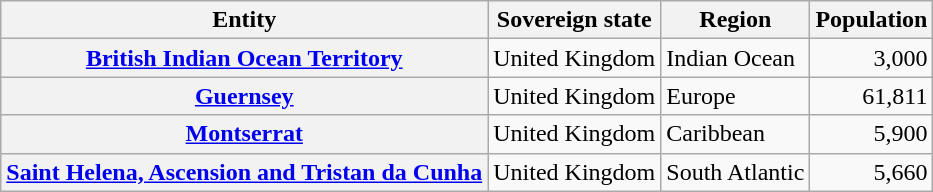<table class="wikitable sortable plainrowheaders">
<tr>
<th scope="col">Entity</th>
<th scope="col">Sovereign state</th>
<th scope="col">Region</th>
<th scope="col">Population</th>
</tr>
<tr>
<th scope="row"><a href='#'>British Indian Ocean Territory</a></th>
<td>United Kingdom</td>
<td>Indian Ocean</td>
<td style="text-align:right;">3,000</td>
</tr>
<tr>
<th scope="row"><a href='#'>Guernsey</a></th>
<td>United Kingdom</td>
<td>Europe</td>
<td style="text-align:right;">61,811</td>
</tr>
<tr>
<th scope="row"><a href='#'>Montserrat</a></th>
<td>United Kingdom</td>
<td>Caribbean</td>
<td style="text-align:right;">5,900</td>
</tr>
<tr>
<th scope="row"><a href='#'>Saint Helena, Ascension and Tristan da Cunha</a></th>
<td>United Kingdom</td>
<td>South Atlantic</td>
<td style="text-align:right;">5,660</td>
</tr>
</table>
